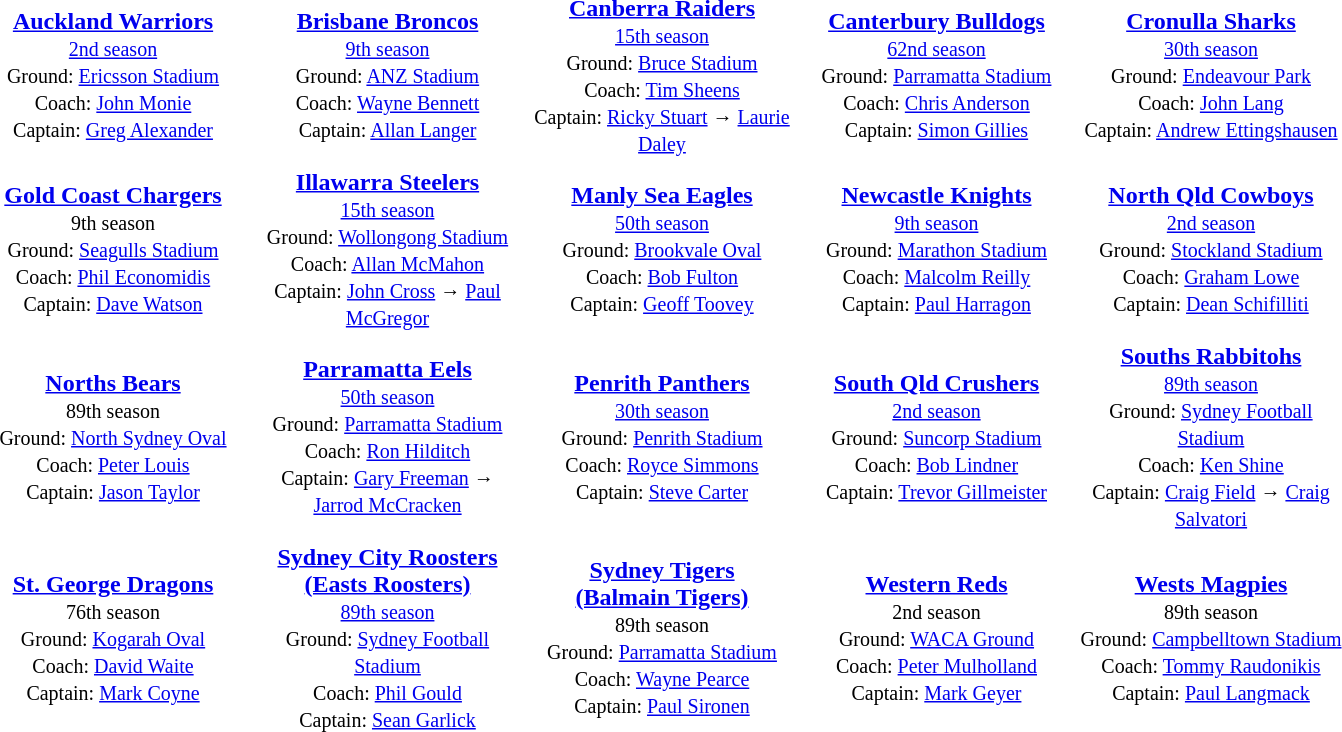<table align="center" class="toccolours" style="text-valign: center;" cellpadding=3 cellspacing=2>
<tr>
<th width=175></th>
<th width=175></th>
<th width=175></th>
<th width=175></th>
<th width=175></th>
</tr>
<tr>
<td align="center"><strong><a href='#'>Auckland Warriors</a></strong><br><small><a href='#'>2nd season</a><br>Ground: <a href='#'>Ericsson Stadium</a><br>
Coach: <a href='#'>John Monie</a><br>Captain: <a href='#'>Greg Alexander</a></small></td>
<td align="center"><strong><a href='#'>Brisbane Broncos</a></strong><br><small><a href='#'>9th season</a><br>Ground: <a href='#'>ANZ Stadium</a><br>
Coach: <a href='#'>Wayne Bennett</a><br>Captain: <a href='#'>Allan Langer</a></small></td>
<td align="center"><strong><a href='#'>Canberra Raiders</a></strong><br><small><a href='#'>15th season</a><br>Ground: <a href='#'>Bruce Stadium</a><br>
Coach: <a href='#'>Tim Sheens</a><br>Captain: <a href='#'>Ricky Stuart</a> → <a href='#'>Laurie Daley</a></small></td>
<td align="center"><strong><a href='#'>Canterbury Bulldogs</a></strong><br><small><a href='#'>62nd season</a><br>Ground: <a href='#'>Parramatta Stadium</a><br>
Coach: <a href='#'>Chris Anderson</a><br>Captain: <a href='#'>Simon Gillies</a></small></td>
<td align="center"><strong><a href='#'>Cronulla Sharks</a></strong><br><small><a href='#'>30th season</a><br>Ground: <a href='#'>Endeavour Park</a><br>
Coach: <a href='#'>John Lang</a><br>Captain: <a href='#'>Andrew Ettingshausen</a></small></td>
</tr>
<tr>
<td align="center"><strong><a href='#'>Gold Coast Chargers</a></strong><br><small>9th season<br>Ground: <a href='#'>Seagulls Stadium</a><br>
Coach: <a href='#'>Phil Economidis</a><br>Captain: <a href='#'>Dave Watson</a></small></td>
<td align="center"><strong><a href='#'>Illawarra Steelers</a></strong><br><small><a href='#'>15th season</a><br>Ground: <a href='#'>Wollongong Stadium</a><br>
Coach: <a href='#'>Allan McMahon</a><br>Captain: <a href='#'>John Cross</a> → <a href='#'>Paul McGregor</a></small></td>
<td align="center"><strong><a href='#'>Manly Sea Eagles</a></strong><br><small><a href='#'>50th season</a><br>Ground: <a href='#'>Brookvale Oval</a><br>
Coach: <a href='#'>Bob Fulton</a><br>Captain: <a href='#'>Geoff Toovey</a></small></td>
<td align="center"><strong><a href='#'>Newcastle Knights</a></strong><br><small><a href='#'>9th season</a><br>Ground: <a href='#'>Marathon Stadium</a><br>
Coach: <a href='#'>Malcolm Reilly</a><br>Captain: <a href='#'>Paul Harragon</a></small></td>
<td align="center"><strong><a href='#'>North Qld Cowboys</a></strong><br><small><a href='#'>2nd season</a><br>Ground: <a href='#'>Stockland Stadium</a><br>
Coach: <a href='#'>Graham Lowe</a><br>Captain: <a href='#'>Dean Schifilliti</a></small></td>
</tr>
<tr>
<td align="center"><strong><a href='#'>Norths Bears</a></strong><br><small>89th season<br>Ground: <a href='#'>North Sydney Oval</a><br>
Coach: <a href='#'>Peter Louis</a><br>Captain: <a href='#'>Jason Taylor</a></small></td>
<td align="center"><strong><a href='#'>Parramatta Eels</a></strong><br><small><a href='#'>50th season</a><br>Ground: <a href='#'>Parramatta Stadium</a><br>
Coach: <a href='#'>Ron Hilditch</a><br>Captain: <a href='#'>Gary Freeman</a> → <a href='#'>Jarrod McCracken</a></small></td>
<td align="center"><strong><a href='#'>Penrith Panthers</a></strong><br><small><a href='#'>30th season</a><br>Ground: <a href='#'>Penrith Stadium</a><br>
Coach: <a href='#'>Royce Simmons</a><br>Captain: <a href='#'>Steve Carter</a></small></td>
<td align="center"><strong><a href='#'>South Qld Crushers</a></strong><br><small><a href='#'>2nd season</a><br>Ground: <a href='#'>Suncorp Stadium</a><br>
Coach: <a href='#'>Bob Lindner</a><br>Captain: <a href='#'>Trevor Gillmeister</a></small></td>
<td align="center"><strong><a href='#'>Souths Rabbitohs</a></strong><br><small><a href='#'>89th season</a><br>Ground: <a href='#'>Sydney Football Stadium</a><br>
Coach: <a href='#'>Ken Shine</a><br>Captain: <a href='#'>Craig Field</a> → <a href='#'>Craig Salvatori</a> </small></td>
</tr>
<tr>
<td align="center"><strong><a href='#'>St. George Dragons</a></strong><br><small>76th season<br>Ground: <a href='#'>Kogarah Oval</a><br>
Coach: <a href='#'>David Waite</a><br>Captain: <a href='#'>Mark Coyne</a></small></td>
<td align="center"><strong><a href='#'>Sydney City Roosters<br>(Easts Roosters)</a></strong><br><small><a href='#'>89th season</a><br>Ground: <a href='#'>Sydney Football Stadium</a><br>
Coach: <a href='#'>Phil Gould</a><br>Captain: <a href='#'>Sean Garlick</a></small></td>
<td align="center"><strong><a href='#'>Sydney Tigers<br>(Balmain Tigers)</a></strong><br><small>89th season<br>Ground: <a href='#'>Parramatta Stadium</a><br>
Coach: <a href='#'>Wayne Pearce</a><br>Captain: <a href='#'>Paul Sironen</a></small></td>
<td align="center"><strong><a href='#'>Western Reds</a></strong><br><small>2nd season<br>Ground: <a href='#'>WACA Ground</a><br>
Coach: <a href='#'>Peter Mulholland</a><br>Captain: <a href='#'>Mark Geyer</a></small></td>
<td align="center"><strong><a href='#'>Wests Magpies</a></strong><br><small>89th season<br>Ground: <a href='#'>Campbelltown Stadium</a><br>
Coach: <a href='#'>Tommy Raudonikis</a><br>Captain: <a href='#'>Paul Langmack</a></small></td>
</tr>
</table>
